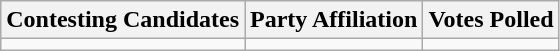<table class="wikitable sortable">
<tr>
<th>Contesting Candidates</th>
<th>Party Affiliation</th>
<th>Votes Polled</th>
</tr>
<tr>
<td></td>
<td></td>
<td></td>
</tr>
</table>
